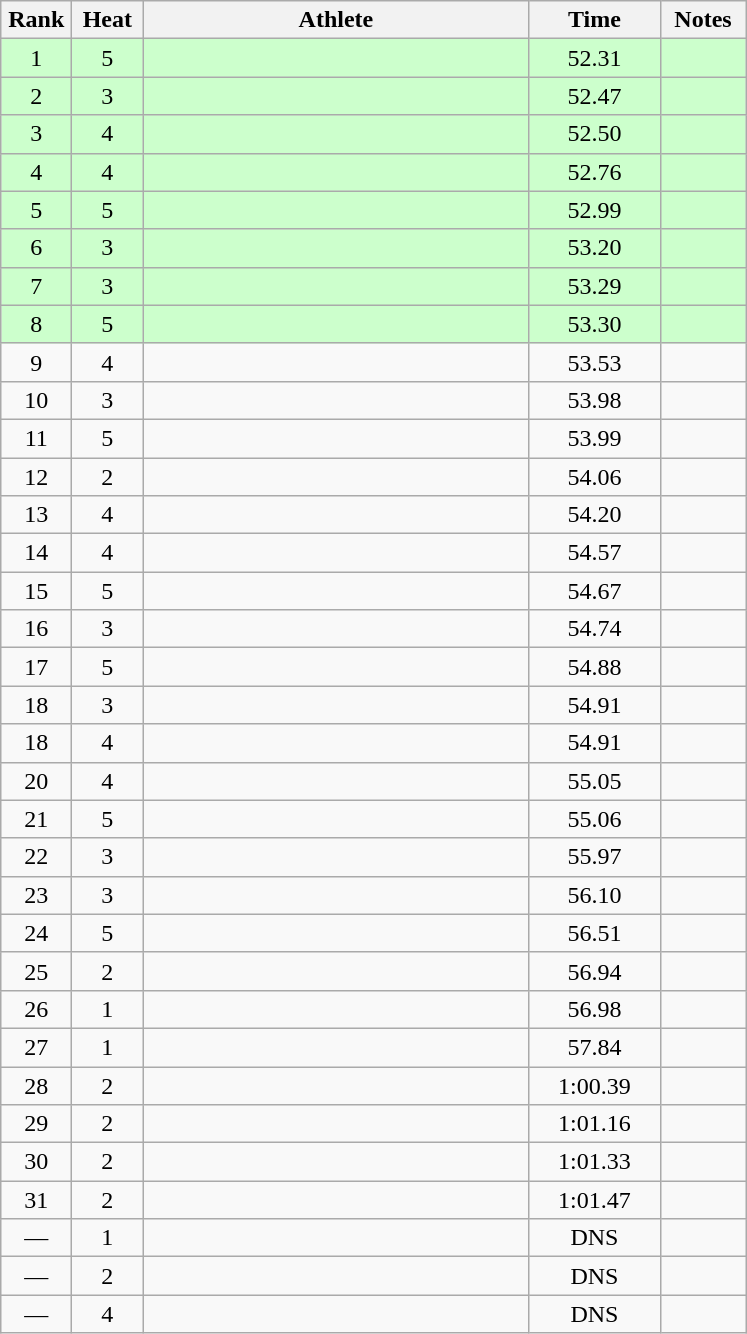<table class="wikitable" style="text-align:center">
<tr>
<th width=40>Rank</th>
<th width=40>Heat</th>
<th width=250>Athlete</th>
<th width=80>Time</th>
<th width=50>Notes</th>
</tr>
<tr bgcolor=ccffcc>
<td>1</td>
<td>5</td>
<td align=left></td>
<td>52.31</td>
<td></td>
</tr>
<tr bgcolor=ccffcc>
<td>2</td>
<td>3</td>
<td align=left></td>
<td>52.47</td>
<td></td>
</tr>
<tr bgcolor=ccffcc>
<td>3</td>
<td>4</td>
<td align=left></td>
<td>52.50</td>
<td></td>
</tr>
<tr bgcolor=ccffcc>
<td>4</td>
<td>4</td>
<td align=left></td>
<td>52.76</td>
<td></td>
</tr>
<tr bgcolor=ccffcc>
<td>5</td>
<td>5</td>
<td align=left></td>
<td>52.99</td>
<td></td>
</tr>
<tr bgcolor=ccffcc>
<td>6</td>
<td>3</td>
<td align=left></td>
<td>53.20</td>
<td></td>
</tr>
<tr bgcolor=ccffcc>
<td>7</td>
<td>3</td>
<td align=left></td>
<td>53.29</td>
<td></td>
</tr>
<tr bgcolor=ccffcc>
<td>8</td>
<td>5</td>
<td align=left></td>
<td>53.30</td>
<td></td>
</tr>
<tr>
<td>9</td>
<td>4</td>
<td align=left></td>
<td>53.53</td>
<td></td>
</tr>
<tr>
<td>10</td>
<td>3</td>
<td align=left></td>
<td>53.98</td>
<td></td>
</tr>
<tr>
<td>11</td>
<td>5</td>
<td align=left></td>
<td>53.99</td>
<td></td>
</tr>
<tr>
<td>12</td>
<td>2</td>
<td align=left></td>
<td>54.06</td>
<td></td>
</tr>
<tr>
<td>13</td>
<td>4</td>
<td align=left></td>
<td>54.20</td>
<td></td>
</tr>
<tr>
<td>14</td>
<td>4</td>
<td align=left></td>
<td>54.57</td>
<td></td>
</tr>
<tr>
<td>15</td>
<td>5</td>
<td align=left></td>
<td>54.67</td>
<td></td>
</tr>
<tr>
<td>16</td>
<td>3</td>
<td align=left></td>
<td>54.74</td>
<td></td>
</tr>
<tr>
<td>17</td>
<td>5</td>
<td align=left></td>
<td>54.88</td>
<td></td>
</tr>
<tr>
<td>18</td>
<td>3</td>
<td align=left></td>
<td>54.91</td>
<td></td>
</tr>
<tr>
<td>18</td>
<td>4</td>
<td align=left></td>
<td>54.91</td>
<td></td>
</tr>
<tr>
<td>20</td>
<td>4</td>
<td align=left></td>
<td>55.05</td>
<td></td>
</tr>
<tr>
<td>21</td>
<td>5</td>
<td align=left></td>
<td>55.06</td>
<td></td>
</tr>
<tr>
<td>22</td>
<td>3</td>
<td align=left></td>
<td>55.97</td>
<td></td>
</tr>
<tr>
<td>23</td>
<td>3</td>
<td align=left></td>
<td>56.10</td>
<td></td>
</tr>
<tr>
<td>24</td>
<td>5</td>
<td align=left></td>
<td>56.51</td>
<td></td>
</tr>
<tr>
<td>25</td>
<td>2</td>
<td align=left></td>
<td>56.94</td>
<td></td>
</tr>
<tr>
<td>26</td>
<td>1</td>
<td align=left></td>
<td>56.98</td>
<td></td>
</tr>
<tr>
<td>27</td>
<td>1</td>
<td align=left></td>
<td>57.84</td>
<td></td>
</tr>
<tr>
<td>28</td>
<td>2</td>
<td align=left></td>
<td>1:00.39</td>
<td></td>
</tr>
<tr>
<td>29</td>
<td>2</td>
<td align=left></td>
<td>1:01.16</td>
<td></td>
</tr>
<tr>
<td>30</td>
<td>2</td>
<td align=left></td>
<td>1:01.33</td>
<td></td>
</tr>
<tr>
<td>31</td>
<td>2</td>
<td align=left></td>
<td>1:01.47</td>
<td></td>
</tr>
<tr>
<td>—</td>
<td>1</td>
<td align=left></td>
<td>DNS</td>
<td></td>
</tr>
<tr>
<td>—</td>
<td>2</td>
<td align=left></td>
<td>DNS</td>
<td></td>
</tr>
<tr>
<td>—</td>
<td>4</td>
<td align=left></td>
<td>DNS</td>
<td></td>
</tr>
</table>
